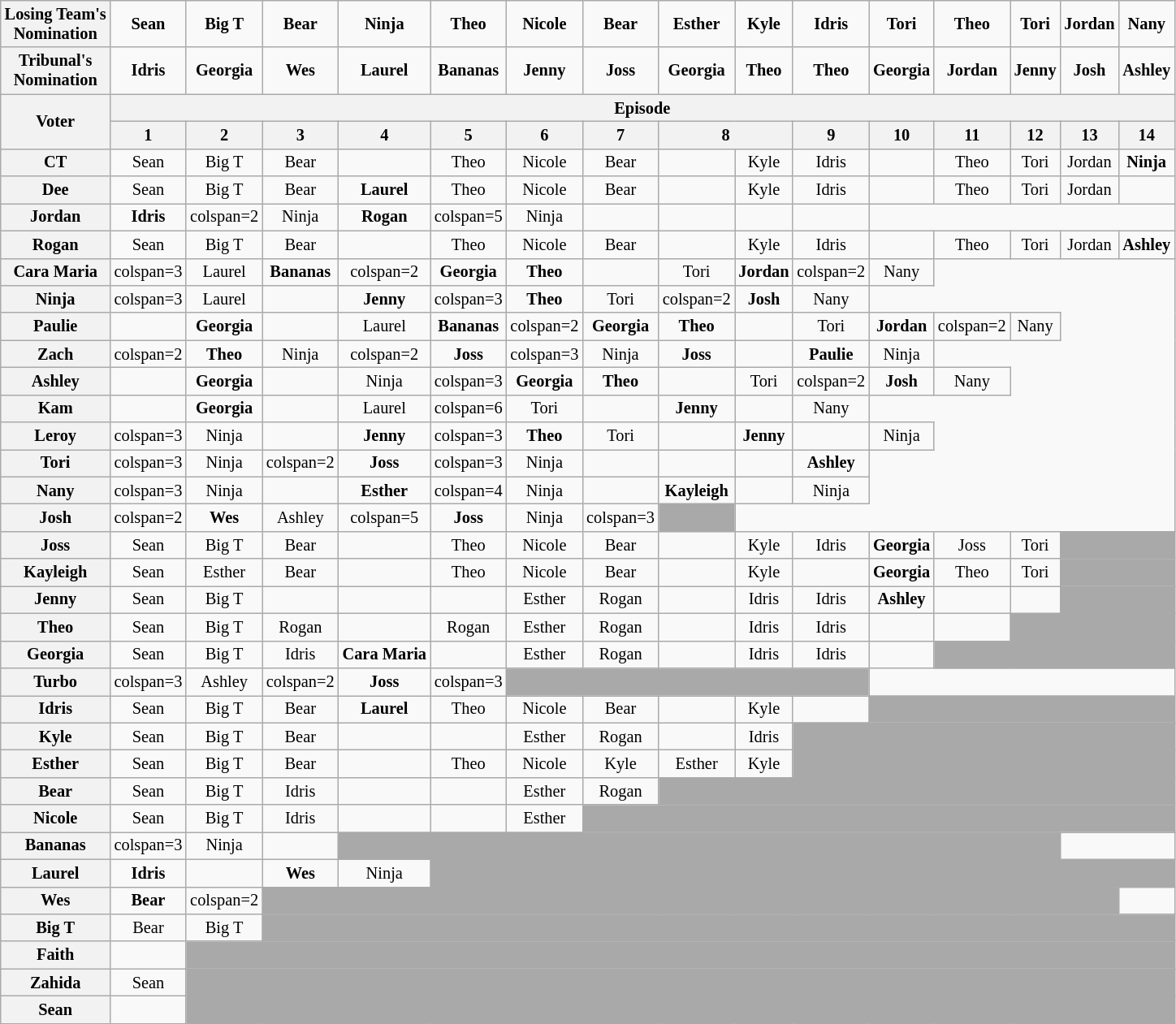<table class="wikitable" style="text-align:center; font-size:85%">
<tr>
<th>Losing Team's<br>Nomination</th>
<td><strong>Sean</strong><br></td>
<td><strong>Big T</strong><br></td>
<td><strong>Bear</strong><br></td>
<td><strong>Ninja</strong><br></td>
<td><strong>Theo</strong><br></td>
<td><strong>Nicole</strong><br></td>
<td><strong>Bear</strong><br></td>
<td><strong>Esther</strong><br></td>
<td><strong>Kyle</strong><br></td>
<td><strong>Idris</strong><br></td>
<td><strong>Tori</strong><br></td>
<td><strong>Theo</strong><br></td>
<td><strong>Tori</strong><br></td>
<td><strong>Jordan</strong><br></td>
<td><strong>Nany</strong><br></td>
</tr>
<tr>
<th>Tribunal's<br>Nomination</th>
<td><strong>Idris</strong><br></td>
<td><strong>Georgia</strong><br></td>
<td><strong>Wes</strong><br></td>
<td><strong>Laurel</strong><br></td>
<td><strong>Bananas</strong><br></td>
<td><strong>Jenny</strong><br></td>
<td><strong>Joss</strong><br></td>
<td><strong>Georgia</strong><br></td>
<td><strong>Theo</strong><br></td>
<td><strong>Theo</strong><br></td>
<td><strong>Georgia</strong><br></td>
<td><strong>Jordan</strong><br></td>
<td><strong>Jenny</strong><br></td>
<td><strong>Josh</strong><br></td>
<td><strong>Ashley</strong><br></td>
</tr>
<tr>
<th rowspan=2>Voter</th>
<th colspan="15">Episode</th>
</tr>
<tr>
<th>1</th>
<th>2</th>
<th>3</th>
<th>4</th>
<th>5</th>
<th>6</th>
<th>7</th>
<th colspan=2>8</th>
<th>9</th>
<th>10</th>
<th>11</th>
<th>12</th>
<th>13</th>
<th>14</th>
</tr>
<tr>
<th>CT</th>
<td>Sean</td>
<td>Big T</td>
<td>Bear</td>
<td></td>
<td>Theo</td>
<td>Nicole</td>
<td>Bear</td>
<td></td>
<td>Kyle</td>
<td>Idris</td>
<td></td>
<td>Theo</td>
<td>Tori</td>
<td>Jordan</td>
<td><strong>Ninja</strong></td>
</tr>
<tr>
<th>Dee</th>
<td>Sean</td>
<td>Big T</td>
<td>Bear</td>
<td><strong>Laurel</strong></td>
<td>Theo</td>
<td>Nicole</td>
<td>Bear</td>
<td></td>
<td>Kyle</td>
<td>Idris</td>
<td></td>
<td>Theo</td>
<td>Tori</td>
<td>Jordan</td>
<td></td>
</tr>
<tr>
<th>Jordan</th>
<td><strong>Idris</strong></td>
<td>colspan=2 </td>
<td>Ninja</td>
<td><strong>Rogan</strong></td>
<td>colspan=5 </td>
<td>Ninja</td>
<td></td>
<td></td>
<td></td>
<td></td>
</tr>
<tr>
<th>Rogan</th>
<td>Sean</td>
<td>Big T</td>
<td>Bear</td>
<td></td>
<td>Theo</td>
<td>Nicole</td>
<td>Bear</td>
<td></td>
<td>Kyle</td>
<td>Idris</td>
<td></td>
<td>Theo</td>
<td>Tori</td>
<td>Jordan</td>
<td><strong>Ashley</strong></td>
</tr>
<tr>
<th>Cara Maria</th>
<td>colspan=3 </td>
<td>Laurel</td>
<td><strong>Bananas</strong></td>
<td>colspan=2 </td>
<td><strong>Georgia</strong></td>
<td><strong>Theo</strong></td>
<td></td>
<td>Tori</td>
<td><strong>Jordan</strong></td>
<td>colspan=2 </td>
<td>Nany</td>
</tr>
<tr>
<th>Ninja</th>
<td>colspan=3 </td>
<td>Laurel</td>
<td></td>
<td><strong>Jenny</strong></td>
<td>colspan=3 </td>
<td><strong>Theo</strong></td>
<td>Tori</td>
<td>colspan=2 </td>
<td><strong>Josh</strong></td>
<td>Nany</td>
</tr>
<tr>
<th>Paulie</th>
<td></td>
<td><strong>Georgia</strong></td>
<td></td>
<td>Laurel</td>
<td><strong>Bananas</strong></td>
<td>colspan=2 </td>
<td><strong>Georgia</strong></td>
<td><strong>Theo</strong></td>
<td></td>
<td>Tori</td>
<td><strong>Jordan</strong></td>
<td>colspan=2 </td>
<td>Nany</td>
</tr>
<tr>
<th>Zach</th>
<td>colspan=2 </td>
<td><strong>Theo</strong></td>
<td>Ninja</td>
<td>colspan=2 </td>
<td><strong>Joss</strong></td>
<td>colspan=3 </td>
<td>Ninja</td>
<td><strong>Joss</strong></td>
<td></td>
<td><strong>Paulie</strong></td>
<td>Ninja</td>
</tr>
<tr>
<th>Ashley</th>
<td></td>
<td><strong>Georgia</strong></td>
<td></td>
<td>Ninja</td>
<td>colspan=3 </td>
<td><strong>Georgia</strong></td>
<td><strong>Theo</strong></td>
<td></td>
<td>Tori</td>
<td>colspan=2 </td>
<td><strong>Josh</strong></td>
<td>Nany</td>
</tr>
<tr>
<th>Kam</th>
<td></td>
<td><strong>Georgia</strong></td>
<td></td>
<td>Laurel</td>
<td>colspan=6 </td>
<td>Tori</td>
<td></td>
<td><strong>Jenny</strong></td>
<td></td>
<td>Nany</td>
</tr>
<tr>
<th>Leroy</th>
<td>colspan=3 </td>
<td>Ninja</td>
<td></td>
<td><strong>Jenny</strong></td>
<td>colspan=3 </td>
<td><strong>Theo</strong></td>
<td>Tori</td>
<td></td>
<td><strong>Jenny</strong></td>
<td></td>
<td>Ninja</td>
</tr>
<tr>
<th>Tori</th>
<td>colspan=3 </td>
<td>Ninja</td>
<td>colspan=2 </td>
<td><strong>Joss</strong></td>
<td>colspan=3 </td>
<td>Ninja</td>
<td></td>
<td></td>
<td></td>
<td><strong>Ashley</strong></td>
</tr>
<tr>
<th>Nany</th>
<td>colspan=3 </td>
<td>Ninja</td>
<td></td>
<td><strong>Esther</strong></td>
<td>colspan=4 </td>
<td>Ninja</td>
<td></td>
<td><strong>Kayleigh</strong></td>
<td></td>
<td>Ninja</td>
</tr>
<tr>
<th>Josh</th>
<td>colspan=2 </td>
<td><strong>Wes</strong></td>
<td>Ashley</td>
<td>colspan=5 </td>
<td><strong>Joss</strong></td>
<td>Ninja</td>
<td>colspan=3 </td>
<td bgcolor="darkgray"></td>
</tr>
<tr>
<th>Joss</th>
<td>Sean</td>
<td>Big T</td>
<td>Bear</td>
<td></td>
<td>Theo</td>
<td>Nicole</td>
<td>Bear</td>
<td></td>
<td>Kyle</td>
<td>Idris</td>
<td><strong>Georgia</strong></td>
<td>Joss</td>
<td>Tori</td>
<td colspan="2" bgcolor="darkgray"></td>
</tr>
<tr>
<th>Kayleigh</th>
<td>Sean</td>
<td>Esther</td>
<td>Bear</td>
<td></td>
<td>Theo</td>
<td>Nicole</td>
<td>Bear</td>
<td></td>
<td>Kyle</td>
<td></td>
<td><strong>Georgia</strong></td>
<td>Theo</td>
<td>Tori</td>
<td colspan="2" bgcolor="darkgray"></td>
</tr>
<tr>
<th>Jenny</th>
<td>Sean</td>
<td>Big T</td>
<td></td>
<td></td>
<td></td>
<td>Esther</td>
<td>Rogan</td>
<td></td>
<td>Idris</td>
<td>Idris</td>
<td><strong>Ashley</strong></td>
<td></td>
<td></td>
<td colspan="2" bgcolor="darkgray"></td>
</tr>
<tr>
<th>Theo</th>
<td>Sean</td>
<td>Big T</td>
<td>Rogan</td>
<td></td>
<td>Rogan</td>
<td>Esther</td>
<td>Rogan</td>
<td></td>
<td>Idris</td>
<td>Idris</td>
<td></td>
<td></td>
<td colspan="3" bgcolor="darkgray"></td>
</tr>
<tr>
<th>Georgia</th>
<td>Sean</td>
<td>Big T</td>
<td>Idris</td>
<td><strong>Cara Maria</strong></td>
<td></td>
<td>Esther</td>
<td>Rogan</td>
<td></td>
<td>Idris</td>
<td>Idris</td>
<td></td>
<td colspan="4" bgcolor="darkgray"></td>
</tr>
<tr>
<th>Turbo</th>
<td>colspan=3 </td>
<td>Ashley</td>
<td>colspan=2 </td>
<td><strong>Joss</strong></td>
<td>colspan=3 </td>
<td colspan="5" bgcolor="darkgray"></td>
</tr>
<tr>
<th>Idris</th>
<td>Sean</td>
<td>Big T</td>
<td>Bear</td>
<td><strong>Laurel</strong></td>
<td>Theo</td>
<td>Nicole</td>
<td>Bear</td>
<td></td>
<td>Kyle</td>
<td></td>
<td colspan="5" bgcolor="darkgray"></td>
</tr>
<tr>
<th>Kyle</th>
<td>Sean</td>
<td>Big T</td>
<td>Bear</td>
<td></td>
<td></td>
<td>Esther</td>
<td>Rogan</td>
<td></td>
<td>Idris</td>
<td colspan="6" bgcolor="darkgray"></td>
</tr>
<tr>
<th>Esther</th>
<td>Sean</td>
<td>Big T</td>
<td>Bear</td>
<td></td>
<td>Theo</td>
<td>Nicole</td>
<td>Kyle</td>
<td>Esther</td>
<td>Kyle</td>
<td colspan="6" bgcolor="darkgray"></td>
</tr>
<tr>
<th>Bear</th>
<td>Sean</td>
<td>Big T</td>
<td>Idris</td>
<td></td>
<td></td>
<td>Esther</td>
<td>Rogan</td>
<td colspan="8" bgcolor="darkgray"></td>
</tr>
<tr>
<th>Nicole</th>
<td>Sean</td>
<td>Big T</td>
<td>Idris</td>
<td></td>
<td></td>
<td>Esther</td>
<td colspan="9" bgcolor="darkgray"></td>
</tr>
<tr>
<th>Bananas</th>
<td>colspan=3 </td>
<td>Ninja</td>
<td></td>
<td colspan="10" bgcolor="darkgray"></td>
</tr>
<tr>
<th>Laurel</th>
<td><strong>Idris</strong></td>
<td></td>
<td><strong>Wes</strong></td>
<td>Ninja</td>
<td colspan="11" bgcolor="darkgray"></td>
</tr>
<tr>
<th>Wes</th>
<td><strong>Bear</strong></td>
<td>colspan=2 </td>
<td colspan="12" bgcolor="darkgray"></td>
</tr>
<tr>
<th>Big T</th>
<td>Bear</td>
<td>Big T</td>
<td colspan="13" bgcolor="darkgray"></td>
</tr>
<tr>
<th>Faith</th>
<td></td>
<td colspan="14" bgcolor="darkgray"></td>
</tr>
<tr>
<th>Zahida</th>
<td>Sean</td>
<td colspan="14" bgcolor="darkgray"></td>
</tr>
<tr>
<th>Sean</th>
<td></td>
<td colspan="14" bgcolor="darkgray"></td>
</tr>
</table>
